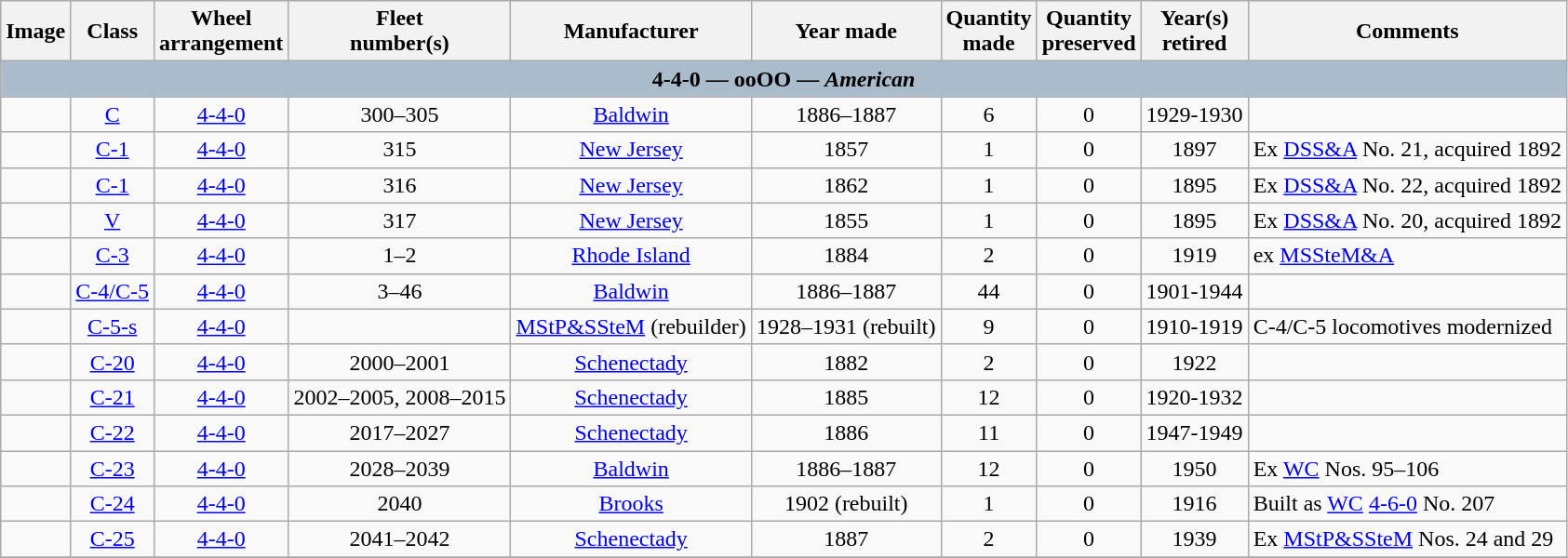<table class="wikitable" style="text-align:center">
<tr>
<th>Image</th>
<th>Class</th>
<th>Wheel<br>arrangement</th>
<th>Fleet<br>number(s)</th>
<th>Manufacturer</th>
<th>Year made</th>
<th>Quantity<br>made</th>
<th>Quantity<br>preserved</th>
<th>Year(s)<br>retired</th>
<th>Comments</th>
</tr>
<tr style="Background:#AABBCC; font-weight:bold">
<td colspan=10>4-4-0 — ooOO — <em>American</em></td>
</tr>
<tr>
<td></td>
<td><a href='#'>C</a></td>
<td><a href='#'>4-4-0</a></td>
<td>300–305</td>
<td><a href='#'>Baldwin</a></td>
<td>1886–1887</td>
<td>6</td>
<td>0</td>
<td>1929-1930</td>
<td></td>
</tr>
<tr>
<td></td>
<td><a href='#'>C-1</a></td>
<td><a href='#'>4-4-0</a></td>
<td>315</td>
<td><a href='#'>New Jersey</a></td>
<td>1857</td>
<td>1</td>
<td>0</td>
<td>1897</td>
<td style="text-align:left">Ex <a href='#'>DSS&A</a> No. 21, acquired 1892</td>
</tr>
<tr>
<td></td>
<td><a href='#'>C-1</a></td>
<td><a href='#'>4-4-0</a></td>
<td>316</td>
<td><a href='#'>New Jersey</a></td>
<td>1862</td>
<td>1</td>
<td>0</td>
<td>1895</td>
<td style="text-align:left">Ex <a href='#'>DSS&A</a> No. 22, acquired 1892</td>
</tr>
<tr>
<td></td>
<td><a href='#'>V</a></td>
<td><a href='#'>4-4-0</a></td>
<td>317</td>
<td><a href='#'>New Jersey</a></td>
<td>1855</td>
<td>1</td>
<td>0</td>
<td>1895</td>
<td style="text-align:left">Ex <a href='#'>DSS&A</a> No. 20, acquired 1892</td>
</tr>
<tr>
<td></td>
<td><a href='#'>C-3</a></td>
<td><a href='#'>4-4-0</a></td>
<td>1–2</td>
<td><a href='#'>Rhode Island</a></td>
<td>1884</td>
<td>2</td>
<td>0</td>
<td>1919</td>
<td style="text-align:left">ex <a href='#'>MSSteM&A</a></td>
</tr>
<tr>
<td></td>
<td><a href='#'>C-4/C-5</a></td>
<td><a href='#'>4-4-0</a></td>
<td>3–46</td>
<td><a href='#'>Baldwin</a></td>
<td>1886–1887</td>
<td>44</td>
<td>0</td>
<td>1901-1944</td>
<td></td>
</tr>
<tr>
<td></td>
<td><a href='#'>C-5-s</a></td>
<td><a href='#'>4-4-0</a></td>
<td></td>
<td><a href='#'>MStP&SSteM</a> (rebuilder)</td>
<td>1928–1931 (rebuilt)</td>
<td>9</td>
<td>0</td>
<td>1910-1919</td>
<td style="text-align:left">C-4/C-5 locomotives modernized</td>
</tr>
<tr>
<td></td>
<td><a href='#'>C-20</a></td>
<td><a href='#'>4-4-0</a></td>
<td>2000–2001</td>
<td><a href='#'>Schenectady</a></td>
<td>1882</td>
<td>2</td>
<td>0</td>
<td>1922</td>
<td></td>
</tr>
<tr>
<td></td>
<td><a href='#'>C-21</a></td>
<td><a href='#'>4-4-0</a></td>
<td>2002–2005, 2008–2015</td>
<td><a href='#'>Schenectady</a></td>
<td>1885</td>
<td>12</td>
<td>0</td>
<td>1920-1932</td>
<td></td>
</tr>
<tr>
<td></td>
<td><a href='#'>C-22</a></td>
<td><a href='#'>4-4-0</a></td>
<td>2017–2027</td>
<td><a href='#'>Schenectady</a></td>
<td>1886</td>
<td>11</td>
<td>0</td>
<td>1947-1949</td>
<td></td>
</tr>
<tr>
<td></td>
<td><a href='#'>C-23</a></td>
<td><a href='#'>4-4-0</a></td>
<td>2028–2039</td>
<td><a href='#'>Baldwin</a></td>
<td>1886–1887</td>
<td>12</td>
<td>0</td>
<td>1950</td>
<td style="text-align:left">Ex <a href='#'>WC</a> Nos. 95–106</td>
</tr>
<tr>
<td></td>
<td><a href='#'>C-24</a></td>
<td><a href='#'>4-4-0</a></td>
<td>2040</td>
<td><a href='#'>Brooks</a></td>
<td>1902 (rebuilt)</td>
<td>1</td>
<td>0</td>
<td>1916</td>
<td style="text-align:left">Built as <a href='#'>WC</a> <a href='#'>4-6-0</a> No. 207</td>
</tr>
<tr>
<td></td>
<td><a href='#'>C-25</a></td>
<td><a href='#'>4-4-0</a></td>
<td>2041–2042</td>
<td><a href='#'>Schenectady</a></td>
<td>1887</td>
<td>2</td>
<td>0</td>
<td>1939</td>
<td style="text-align:left">Ex <a href='#'>MStP&SSteM</a> Nos. 24 and 29</td>
</tr>
<tr>
</tr>
</table>
